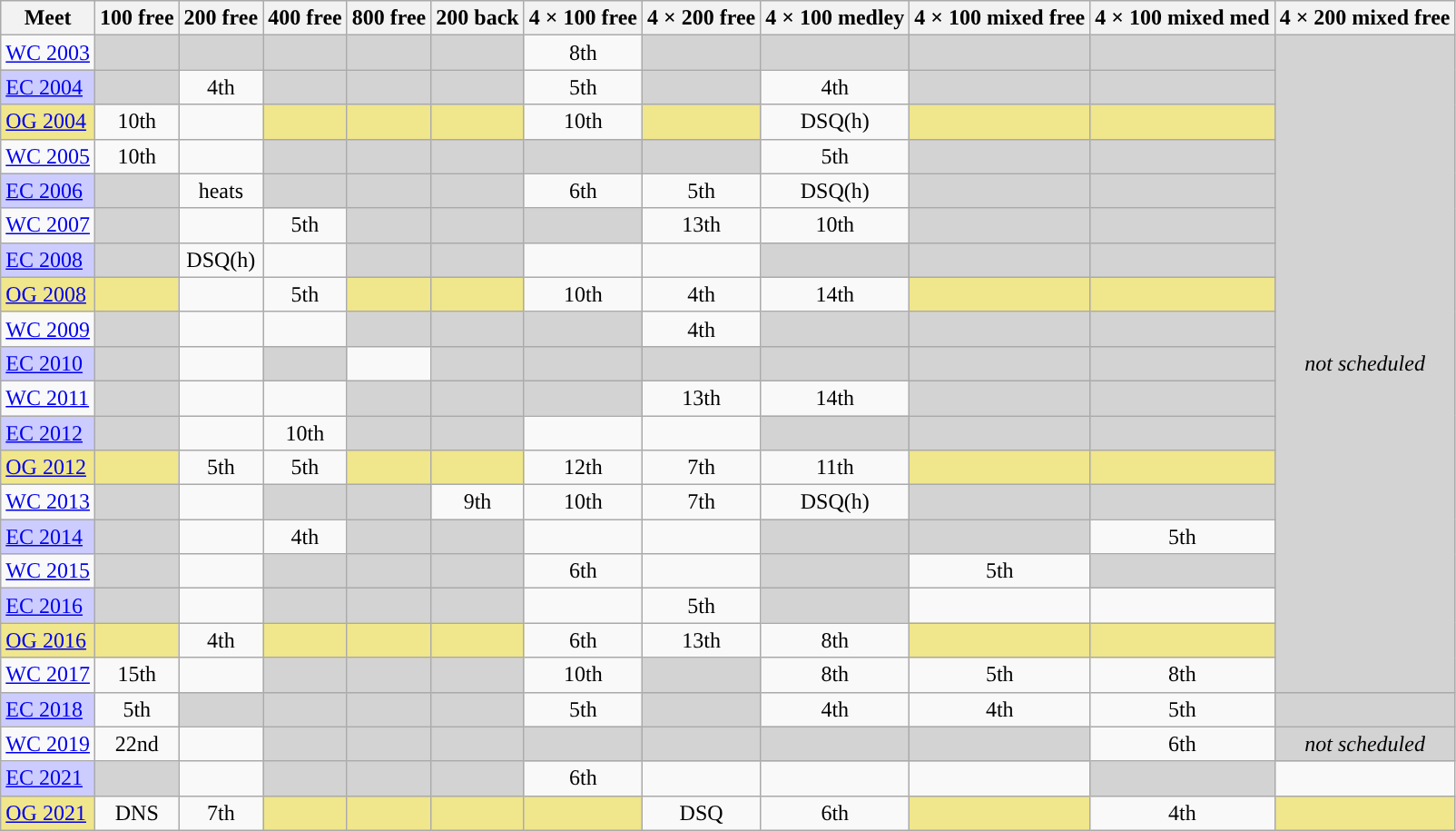<table class="sortable wikitable">
<tr>
<th>Meet</th>
<th class="unsortable">100 free</th>
<th class="unsortable">200 free</th>
<th class="unsortable">400 free</th>
<th class="unsortable">800 free</th>
<th class="unsortable">200 back</th>
<th class="unsortable">4 × 100 free</th>
<th class="unsortable">4 × 200 free</th>
<th class="unsortable">4 × 100 medley</th>
<th class="unsortable">4 × 100 mixed free</th>
<th class="unsortable">4 × 100 mixed med</th>
<th class="unsortable">4 × 200 mixed free</th>
</tr>
<tr>
<td><a href='#'>WC 2003</a></td>
<td bgcolor=lightgrey></td>
<td bgcolor=lightgrey></td>
<td bgcolor=lightgrey></td>
<td bgcolor=lightgrey></td>
<td bgcolor=lightgrey></td>
<td align="center">8th</td>
<td bgcolor=lightgrey></td>
<td bgcolor=lightgrey></td>
<td bgcolor=lightgrey></td>
<td bgcolor=lightgrey></td>
<td rowspan=19 align=center bgcolor=lightgrey><em>not scheduled</em></td>
</tr>
<tr>
<td style="background:#ccccff"><a href='#'>EC 2004</a></td>
<td bgcolor=lightgrey></td>
<td align="center">4th</td>
<td bgcolor=lightgrey></td>
<td bgcolor=lightgrey></td>
<td bgcolor=lightgrey></td>
<td align="center">5th</td>
<td bgcolor=lightgrey></td>
<td align="center">4th</td>
<td bgcolor=lightgrey></td>
<td bgcolor=lightgrey></td>
</tr>
<tr>
<td style="background:#f0e68c"><a href='#'>OG 2004</a></td>
<td align="center">10th</td>
<td align="center"></td>
<td style="background:#f0e68c"></td>
<td style="background:#f0e68c"></td>
<td style="background:#f0e68c"></td>
<td align="center">10th</td>
<td style="background:#f0e68c"></td>
<td align="center">DSQ(h)</td>
<td style="background:#f0e68c"></td>
<td style="background:#f0e68c"></td>
</tr>
<tr>
<td><a href='#'>WC 2005</a></td>
<td align="center">10th</td>
<td align="center"></td>
<td bgcolor=lightgrey></td>
<td bgcolor=lightgrey></td>
<td bgcolor=lightgrey></td>
<td bgcolor=lightgrey></td>
<td bgcolor=lightgrey></td>
<td align="center">5th</td>
<td bgcolor=lightgrey></td>
<td bgcolor=lightgrey></td>
</tr>
<tr>
<td style="background:#ccccff"><a href='#'>EC 2006</a></td>
<td bgcolor=lightgrey></td>
<td align="center">heats</td>
<td bgcolor=lightgrey></td>
<td bgcolor=lightgrey></td>
<td bgcolor=lightgrey></td>
<td align="center">6th</td>
<td align="center">5th</td>
<td align="center">DSQ(h)</td>
<td bgcolor=lightgrey></td>
<td bgcolor=lightgrey></td>
</tr>
<tr>
<td><a href='#'>WC 2007</a></td>
<td bgcolor=lightgrey></td>
<td align="center"></td>
<td align="center">5th</td>
<td bgcolor=lightgrey></td>
<td bgcolor=lightgrey></td>
<td bgcolor=lightgrey></td>
<td align="center">13th</td>
<td align="center">10th</td>
<td bgcolor=lightgrey></td>
<td bgcolor=lightgrey></td>
</tr>
<tr>
<td style="background:#ccccff"><a href='#'>EC 2008</a></td>
<td bgcolor=lightgrey></td>
<td align="center">DSQ(h)</td>
<td align="center"></td>
<td bgcolor=lightgrey></td>
<td bgcolor=lightgrey></td>
<td align="center"></td>
<td align="center"></td>
<td bgcolor=lightgrey></td>
<td bgcolor=lightgrey></td>
<td bgcolor=lightgrey></td>
</tr>
<tr>
<td style="background:#f0e68c"><a href='#'>OG 2008</a></td>
<td style="background:#f0e68c"></td>
<td align="center"></td>
<td align="center">5th</td>
<td style="background:#f0e68c"></td>
<td style="background:#f0e68c"></td>
<td align="center">10th</td>
<td align="center">4th</td>
<td align="center">14th</td>
<td style="background:#f0e68c"></td>
<td style="background:#f0e68c"></td>
</tr>
<tr>
<td><a href='#'>WC 2009</a></td>
<td bgcolor=lightgrey></td>
<td align="center"></td>
<td align="center"></td>
<td bgcolor=lightgrey></td>
<td bgcolor=lightgrey></td>
<td bgcolor=lightgrey></td>
<td align="center">4th</td>
<td bgcolor=lightgrey></td>
<td bgcolor=lightgrey></td>
<td bgcolor=lightgrey></td>
</tr>
<tr>
<td style="background:#ccccff"><a href='#'>EC 2010</a></td>
<td bgcolor=lightgrey></td>
<td align="center"></td>
<td bgcolor=lightgrey></td>
<td align="center"></td>
<td bgcolor=lightgrey></td>
<td bgcolor=lightgrey></td>
<td bgcolor=lightgrey></td>
<td bgcolor=lightgrey></td>
<td bgcolor=lightgrey></td>
<td bgcolor=lightgrey></td>
</tr>
<tr>
<td><a href='#'>WC 2011</a></td>
<td bgcolor=lightgrey></td>
<td align="center"></td>
<td align="center"></td>
<td bgcolor=lightgrey></td>
<td bgcolor=lightgrey></td>
<td bgcolor=lightgrey></td>
<td align="center">13th</td>
<td align="center">14th</td>
<td bgcolor=lightgrey></td>
<td bgcolor=lightgrey></td>
</tr>
<tr>
<td style="background:#ccccff"><a href='#'>EC 2012</a></td>
<td bgcolor=lightgrey></td>
<td align="center"></td>
<td align="center">10th</td>
<td bgcolor=lightgrey></td>
<td bgcolor=lightgrey></td>
<td align="center"></td>
<td align="center"></td>
<td bgcolor=lightgrey></td>
<td bgcolor=lightgrey></td>
<td bgcolor=lightgrey></td>
</tr>
<tr>
<td style="background:#f0e68c"><a href='#'>OG 2012</a></td>
<td style="background:#f0e68c"></td>
<td align="center">5th</td>
<td align="center">5th</td>
<td style="background:#f0e68c"></td>
<td style="background:#f0e68c"></td>
<td align="center">12th</td>
<td align="center">7th</td>
<td align="center">11th</td>
<td style="background:#f0e68c"></td>
<td style="background:#f0e68c"></td>
</tr>
<tr>
<td><a href='#'>WC 2013</a></td>
<td bgcolor=lightgrey></td>
<td align="center"></td>
<td bgcolor=lightgrey></td>
<td bgcolor=lightgrey></td>
<td align="center">9th</td>
<td align="center">10th</td>
<td align="center">7th</td>
<td align="center">DSQ(h)</td>
<td bgcolor=lightgrey></td>
<td bgcolor=lightgrey></td>
</tr>
<tr>
<td style="background:#ccccff"><a href='#'>EC 2014</a></td>
<td bgcolor=lightgrey></td>
<td align="center"></td>
<td align="center">4th</td>
<td bgcolor=lightgrey></td>
<td bgcolor=lightgrey></td>
<td align="center"></td>
<td align="center"></td>
<td bgcolor=lightgrey></td>
<td bgcolor=lightgrey></td>
<td align="center">5th</td>
</tr>
<tr>
<td><a href='#'>WC 2015</a></td>
<td bgcolor=lightgrey></td>
<td align="center"></td>
<td bgcolor=lightgrey></td>
<td bgcolor=lightgrey></td>
<td bgcolor=lightgrey></td>
<td align="center">6th</td>
<td align="center"></td>
<td bgcolor=lightgrey></td>
<td align="center">5th</td>
<td bgcolor=lightgrey></td>
</tr>
<tr>
<td style="background:#ccccff"><a href='#'>EC 2016</a></td>
<td bgcolor=lightgrey></td>
<td align="center"></td>
<td bgcolor=lightgrey></td>
<td bgcolor=lightgrey></td>
<td bgcolor=lightgrey></td>
<td align="center"></td>
<td align="center">5th</td>
<td bgcolor=lightgrey></td>
<td align="center"></td>
<td align="center"></td>
</tr>
<tr>
<td style="background:#f0e68c"><a href='#'>OG 2016</a></td>
<td style="background:#f0e68c"></td>
<td align="center">4th</td>
<td style="background:#f0e68c"></td>
<td style="background:#f0e68c"></td>
<td style="background:#f0e68c"></td>
<td align="center">6th</td>
<td align="center">13th</td>
<td align="center">8th</td>
<td style="background:#f0e68c"></td>
<td style="background:#f0e68c"></td>
</tr>
<tr>
<td><a href='#'>WC 2017</a></td>
<td align="center">15th</td>
<td align="center"></td>
<td bgcolor=lightgrey></td>
<td bgcolor=lightgrey></td>
<td bgcolor=lightgrey></td>
<td align="center">10th</td>
<td bgcolor=lightgrey></td>
<td align="center">8th</td>
<td align="center">5th</td>
<td align="center">8th</td>
</tr>
<tr>
<td style="background:#ccccff"><a href='#'>EC 2018</a></td>
<td align="center">5th</td>
<td bgcolor=lightgrey></td>
<td bgcolor=lightgrey></td>
<td bgcolor=lightgrey></td>
<td bgcolor=lightgrey></td>
<td align="center">5th</td>
<td bgcolor=lightgrey></td>
<td align="center">4th</td>
<td align="center">4th</td>
<td align="center">5th</td>
<td bgcolor=lightgrey></td>
</tr>
<tr>
<td><a href='#'>WC 2019</a></td>
<td align="center">22nd</td>
<td align="center"></td>
<td bgcolor=lightgrey></td>
<td bgcolor=lightgrey></td>
<td bgcolor=lightgrey></td>
<td bgcolor=lightgrey></td>
<td bgcolor=lightgrey></td>
<td bgcolor=lightgrey></td>
<td bgcolor=lightgrey></td>
<td align="center">6th</td>
<td align=center bgcolor=lightgrey><em>not scheduled</em></td>
</tr>
<tr>
<td style="background:#ccccff"><a href='#'>EC 2021</a></td>
<td bgcolor=lightgrey></td>
<td align="center"></td>
<td bgcolor=lightgrey></td>
<td bgcolor=lightgrey></td>
<td bgcolor=lightgrey></td>
<td align="center">6th</td>
<td align="center"></td>
<td align=center></td>
<td align="center"></td>
<td bgcolor=lightgrey></td>
<td align=center></td>
</tr>
<tr>
<td style="background:#f0e68c"><a href='#'>OG 2021</a></td>
<td align="center">DNS</td>
<td align="center">7th</td>
<td style="background:#f0e68c"></td>
<td style="background:#f0e68c"></td>
<td style="background:#f0e68c"></td>
<td style="background:#f0e68c"></td>
<td align="center">DSQ</td>
<td align="center">6th</td>
<td style="background:#f0e68c"></td>
<td align="center">4th</td>
<td style="background:#f0e68c"></td>
</tr>
</table>
